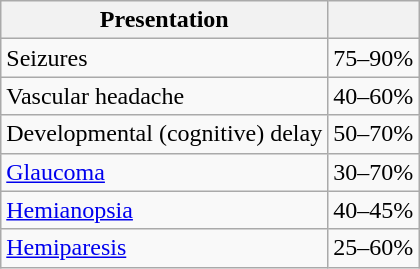<table class="wikitable">
<tr>
<th>Presentation</th>
<th></th>
</tr>
<tr>
<td>Seizures</td>
<td>75–90%</td>
</tr>
<tr>
<td>Vascular headache</td>
<td>40–60%</td>
</tr>
<tr>
<td>Developmental (cognitive) delay</td>
<td>50–70%</td>
</tr>
<tr>
<td><a href='#'>Glaucoma</a></td>
<td>30–70%</td>
</tr>
<tr>
<td><a href='#'>Hemianopsia</a></td>
<td>40–45%</td>
</tr>
<tr>
<td><a href='#'>Hemiparesis</a></td>
<td>25–60%</td>
</tr>
</table>
